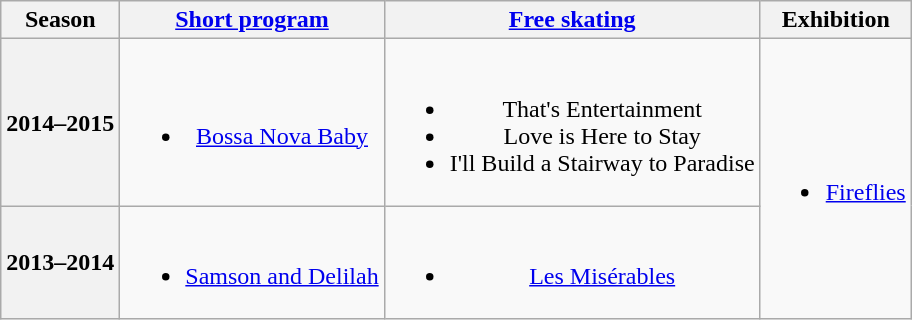<table class=wikitable style=text-align:center>
<tr>
<th>Season</th>
<th><a href='#'>Short program</a></th>
<th><a href='#'>Free skating</a></th>
<th>Exhibition</th>
</tr>
<tr>
<th>2014–2015 <br> </th>
<td><br><ul><li><a href='#'>Bossa Nova Baby</a> <br></li></ul></td>
<td><br><ul><li>That's Entertainment</li><li>Love is Here to Stay</li><li>I'll Build a Stairway to Paradise</li></ul></td>
<td rowspan=2><br><ul><li><a href='#'>Fireflies</a> <br></li></ul></td>
</tr>
<tr>
<th>2013–2014 <br> </th>
<td><br><ul><li><a href='#'>Samson and Delilah</a> <br></li></ul></td>
<td><br><ul><li><a href='#'>Les Misérables</a> <br></li></ul></td>
</tr>
</table>
